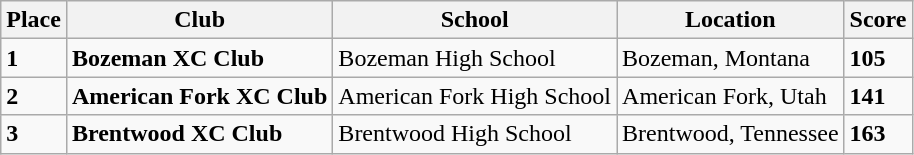<table class="wikitable">
<tr>
<th>Place</th>
<th>Club</th>
<th>School</th>
<th>Location</th>
<th>Score</th>
</tr>
<tr>
<td><strong>1</strong></td>
<td><strong> Bozeman XC Club </strong></td>
<td>Bozeman High School</td>
<td>Bozeman, Montana</td>
<td><strong> 105 </strong></td>
</tr>
<tr>
<td><strong>2</strong></td>
<td><strong> American Fork XC Club </strong></td>
<td>American Fork High School</td>
<td>American Fork, Utah</td>
<td><strong> 141 </strong></td>
</tr>
<tr>
<td><strong>3</strong></td>
<td><strong> Brentwood XC Club </strong></td>
<td>Brentwood High School</td>
<td>Brentwood, Tennessee</td>
<td><strong> 163 </strong></td>
</tr>
</table>
